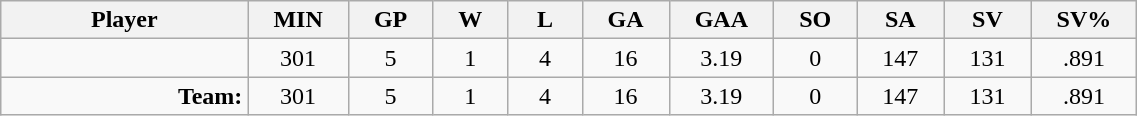<table class="wikitable sortable" width="60%">
<tr>
<th bgcolor="#DDDDFF" width="10%">Player</th>
<th width="3%" bgcolor="#DDDDFF" title="Minutes played">MIN</th>
<th width="3%" bgcolor="#DDDDFF" title="Games played in">GP</th>
<th width="3%" bgcolor="#DDDDFF" title="Games played in">W</th>
<th width="3%" bgcolor="#DDDDFF"title="Games played in">L</th>
<th width="3%" bgcolor="#DDDDFF" title="Goals against">GA</th>
<th width="3%" bgcolor="#DDDDFF" title="Goals against average">GAA</th>
<th width="3%" bgcolor="#DDDDFF" title="Shut-outs">SO</th>
<th width="3%" bgcolor="#DDDDFF" title="Shots against">SA</th>
<th width="3%" bgcolor="#DDDDFF" title="Shots saved">SV</th>
<th width="3%" bgcolor="#DDDDFF" title="Save percentage">SV%</th>
</tr>
<tr align="center">
<td align="right"></td>
<td>301</td>
<td>5</td>
<td>1</td>
<td>4</td>
<td>16</td>
<td>3.19</td>
<td>0</td>
<td>147</td>
<td>131</td>
<td>.891</td>
</tr>
<tr align="center">
<td align="right"><strong>Team:</strong></td>
<td>301</td>
<td>5</td>
<td>1</td>
<td>4</td>
<td>16</td>
<td>3.19</td>
<td>0</td>
<td>147</td>
<td>131</td>
<td>.891</td>
</tr>
</table>
